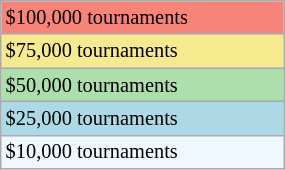<table class="wikitable" style="font-size:85%;" width=15%>
<tr bgcolor="#F88379">
<td>$100,000 tournaments</td>
</tr>
<tr bgcolor="#F7E98E">
<td>$75,000 tournaments</td>
</tr>
<tr bgcolor="#ADDFAD">
<td>$50,000 tournaments</td>
</tr>
<tr bgcolor="lightblue">
<td>$25,000 tournaments</td>
</tr>
<tr bgcolor="#f0f8ff">
<td>$10,000 tournaments</td>
</tr>
</table>
